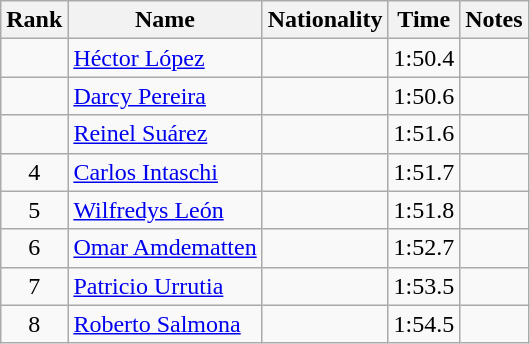<table class="wikitable sortable" style="text-align:center">
<tr>
<th>Rank</th>
<th>Name</th>
<th>Nationality</th>
<th>Time</th>
<th>Notes</th>
</tr>
<tr>
<td></td>
<td align=left><a href='#'>Héctor López</a></td>
<td align=left></td>
<td>1:50.4</td>
<td></td>
</tr>
<tr>
<td></td>
<td align=left><a href='#'>Darcy Pereira</a></td>
<td align=left></td>
<td>1:50.6</td>
<td></td>
</tr>
<tr>
<td></td>
<td align=left><a href='#'>Reinel Suárez</a></td>
<td align=left></td>
<td>1:51.6</td>
<td></td>
</tr>
<tr>
<td>4</td>
<td align=left><a href='#'>Carlos Intaschi</a></td>
<td align=left></td>
<td>1:51.7</td>
<td></td>
</tr>
<tr>
<td>5</td>
<td align=left><a href='#'>Wilfredys León</a></td>
<td align=left></td>
<td>1:51.8</td>
<td></td>
</tr>
<tr>
<td>6</td>
<td align=left><a href='#'>Omar Amdematten</a></td>
<td align=left></td>
<td>1:52.7</td>
<td></td>
</tr>
<tr>
<td>7</td>
<td align=left><a href='#'>Patricio Urrutia</a></td>
<td align=left></td>
<td>1:53.5</td>
<td></td>
</tr>
<tr>
<td>8</td>
<td align=left><a href='#'>Roberto Salmona</a></td>
<td align=left></td>
<td>1:54.5</td>
<td></td>
</tr>
</table>
